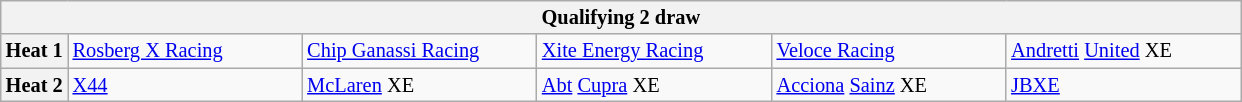<table class="wikitable" style="text-align:center; font-size:85%">
<tr>
<th colspan="6">Qualifying 2 draw</th>
</tr>
<tr>
<th>Heat 1</th>
<td width="150px" align="left"> <a href='#'>Rosberg X Racing</a></td>
<td width="150px" align="left"> <a href='#'>Chip Ganassi Racing</a></td>
<td width="150px" align="left"> <a href='#'>Xite Energy Racing</a></td>
<td width="150px" align="left"> <a href='#'>Veloce Racing</a></td>
<td width="150px" align="left"> <a href='#'>Andretti</a> <a href='#'>United</a> XE</td>
</tr>
<tr>
<th>Heat 2</th>
<td width="150px" align="left"> <a href='#'>X44</a></td>
<td width="150px" align="left"> <a href='#'>McLaren</a> XE</td>
<td width="150px" align="left"> <a href='#'>Abt</a> <a href='#'>Cupra</a> XE</td>
<td width="150px" align="left"> <a href='#'>Acciona</a>  <a href='#'>Sainz</a> XE</td>
<td width="150px" align="left"> <a href='#'>JBXE</a></td>
</tr>
</table>
